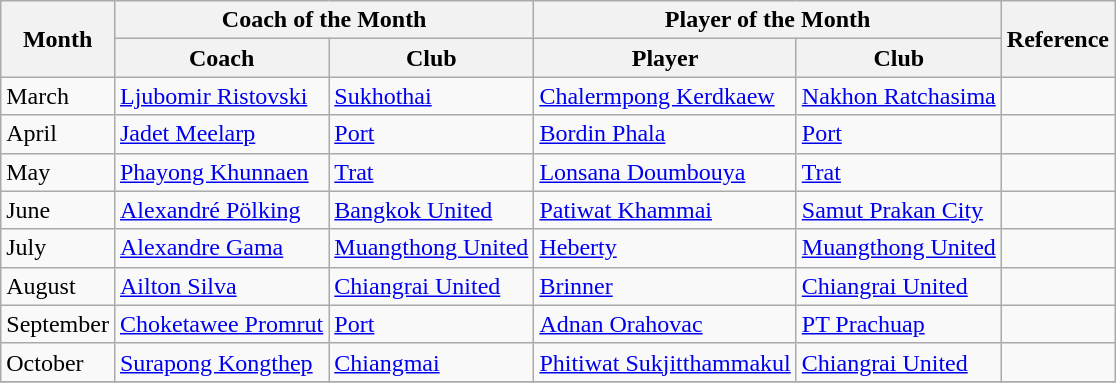<table class="wikitable">
<tr>
<th rowspan="2">Month</th>
<th colspan="2">Coach of the Month</th>
<th colspan="2">Player of the Month</th>
<th rowspan="2">Reference</th>
</tr>
<tr>
<th>Coach</th>
<th>Club</th>
<th>Player</th>
<th>Club</th>
</tr>
<tr>
<td>March</td>
<td><a href='#'>Ljubomir Ristovski</a></td>
<td><a href='#'>Sukhothai</a></td>
<td><a href='#'>Chalermpong Kerdkaew</a></td>
<td><a href='#'>Nakhon Ratchasima</a></td>
<td align=center></td>
</tr>
<tr>
<td>April</td>
<td><a href='#'>Jadet Meelarp</a></td>
<td><a href='#'>Port</a></td>
<td><a href='#'>Bordin Phala</a></td>
<td><a href='#'>Port</a></td>
<td align=center></td>
</tr>
<tr>
<td>May</td>
<td><a href='#'>Phayong Khunnaen</a></td>
<td><a href='#'>Trat</a></td>
<td><a href='#'>Lonsana Doumbouya</a></td>
<td><a href='#'>Trat</a></td>
<td align=center></td>
</tr>
<tr>
<td>June</td>
<td><a href='#'>Alexandré Pölking</a></td>
<td><a href='#'>Bangkok United</a></td>
<td><a href='#'>Patiwat Khammai</a></td>
<td><a href='#'>Samut Prakan City</a></td>
<td align=center></td>
</tr>
<tr>
<td>July</td>
<td><a href='#'>Alexandre Gama</a></td>
<td><a href='#'>Muangthong United</a></td>
<td><a href='#'>Heberty</a></td>
<td><a href='#'>Muangthong United</a></td>
<td align=center></td>
</tr>
<tr>
<td>August</td>
<td><a href='#'>Ailton Silva</a></td>
<td><a href='#'>Chiangrai United</a></td>
<td><a href='#'>Brinner</a></td>
<td><a href='#'>Chiangrai United</a></td>
<td align=center></td>
</tr>
<tr>
<td>September</td>
<td><a href='#'>Choketawee Promrut</a></td>
<td><a href='#'>Port</a></td>
<td><a href='#'>Adnan Orahovac</a></td>
<td><a href='#'>PT Prachuap</a></td>
<td align=center></td>
</tr>
<tr>
<td>October</td>
<td><a href='#'>Surapong Kongthep</a></td>
<td><a href='#'>Chiangmai</a></td>
<td><a href='#'>Phitiwat Sukjitthammakul</a></td>
<td><a href='#'>Chiangrai United</a></td>
<td align=center></td>
</tr>
<tr>
</tr>
</table>
